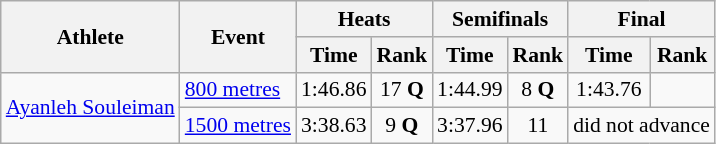<table class=wikitable style="font-size:90%;">
<tr>
<th rowspan="2">Athlete</th>
<th rowspan="2">Event</th>
<th colspan="2">Heats</th>
<th colspan="2">Semifinals</th>
<th colspan="2">Final</th>
</tr>
<tr>
<th>Time</th>
<th>Rank</th>
<th>Time</th>
<th>Rank</th>
<th>Time</th>
<th>Rank</th>
</tr>
<tr style="border-top: single;">
<td rowspan=2><a href='#'>Ayanleh Souleiman</a></td>
<td><a href='#'>800 metres</a></td>
<td align=center>1:46.86</td>
<td align=center>17 <strong>Q</strong></td>
<td align=center>1:44.99</td>
<td align=center>8 <strong>Q</strong></td>
<td align=center>1:43.76</td>
<td align=center></td>
</tr>
<tr style=>
<td><a href='#'>1500 metres</a></td>
<td align=center>3:38.63</td>
<td align=center>9 <strong>Q</strong></td>
<td align=center>3:37.96</td>
<td align=center>11</td>
<td align=center colspan=2>did not advance</td>
</tr>
</table>
